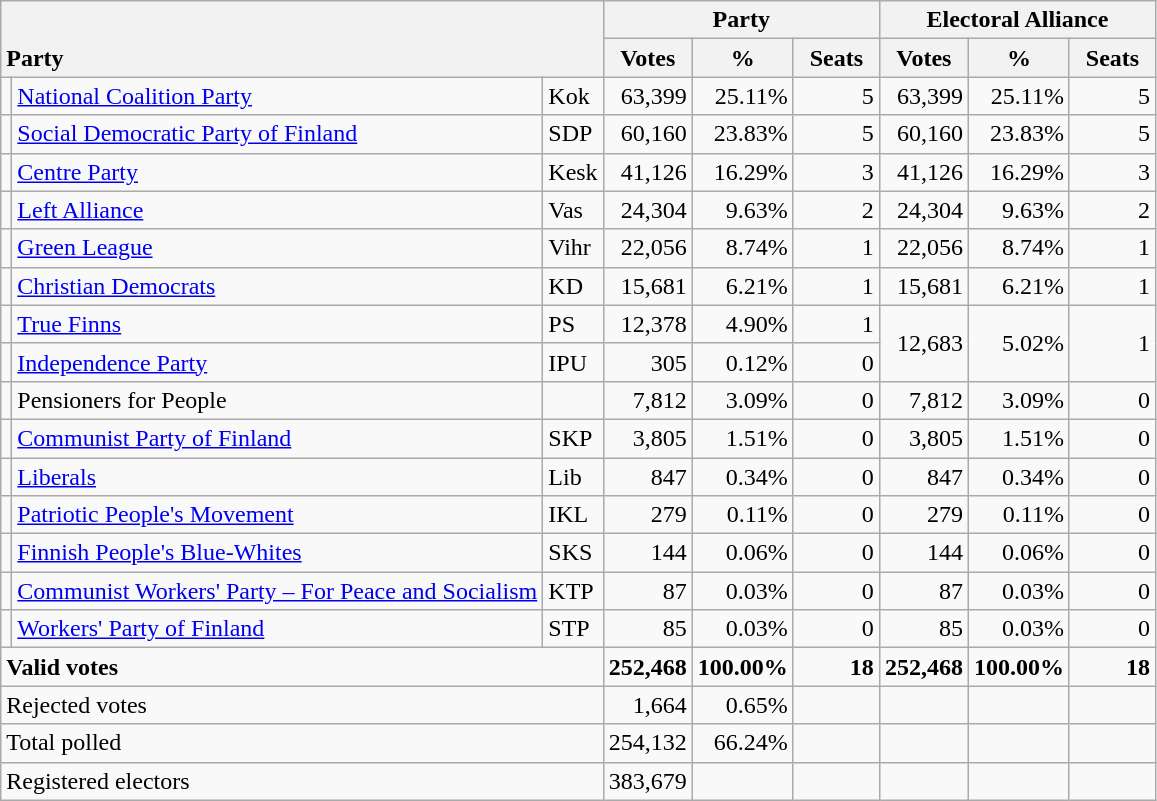<table class="wikitable" border="1" style="text-align:right;">
<tr>
<th style="text-align:left;" valign=bottom rowspan=2 colspan=3>Party</th>
<th colspan=3>Party</th>
<th colspan=3>Electoral Alliance</th>
</tr>
<tr>
<th align=center valign=bottom width="50">Votes</th>
<th align=center valign=bottom width="50">%</th>
<th align=center valign=bottom width="50">Seats</th>
<th align=center valign=bottom width="50">Votes</th>
<th align=center valign=bottom width="50">%</th>
<th align=center valign=bottom width="50">Seats</th>
</tr>
<tr>
<td></td>
<td align=left><a href='#'>National Coalition Party</a></td>
<td align=left>Kok</td>
<td>63,399</td>
<td>25.11%</td>
<td>5</td>
<td>63,399</td>
<td>25.11%</td>
<td>5</td>
</tr>
<tr>
<td></td>
<td align=left style="white-space: nowrap;"><a href='#'>Social Democratic Party of Finland</a></td>
<td align=left>SDP</td>
<td>60,160</td>
<td>23.83%</td>
<td>5</td>
<td>60,160</td>
<td>23.83%</td>
<td>5</td>
</tr>
<tr>
<td></td>
<td align=left><a href='#'>Centre Party</a></td>
<td align=left>Kesk</td>
<td>41,126</td>
<td>16.29%</td>
<td>3</td>
<td>41,126</td>
<td>16.29%</td>
<td>3</td>
</tr>
<tr>
<td></td>
<td align=left><a href='#'>Left Alliance</a></td>
<td align=left>Vas</td>
<td>24,304</td>
<td>9.63%</td>
<td>2</td>
<td>24,304</td>
<td>9.63%</td>
<td>2</td>
</tr>
<tr>
<td></td>
<td align=left><a href='#'>Green League</a></td>
<td align=left>Vihr</td>
<td>22,056</td>
<td>8.74%</td>
<td>1</td>
<td>22,056</td>
<td>8.74%</td>
<td>1</td>
</tr>
<tr>
<td></td>
<td align=left><a href='#'>Christian Democrats</a></td>
<td align=left>KD</td>
<td>15,681</td>
<td>6.21%</td>
<td>1</td>
<td>15,681</td>
<td>6.21%</td>
<td>1</td>
</tr>
<tr>
<td></td>
<td align=left><a href='#'>True Finns</a></td>
<td align=left>PS</td>
<td>12,378</td>
<td>4.90%</td>
<td>1</td>
<td rowspan=2>12,683</td>
<td rowspan=2>5.02%</td>
<td rowspan=2>1</td>
</tr>
<tr>
<td></td>
<td align=left><a href='#'>Independence Party</a></td>
<td align=left>IPU</td>
<td>305</td>
<td>0.12%</td>
<td>0</td>
</tr>
<tr>
<td></td>
<td align=left>Pensioners for People</td>
<td align=left></td>
<td>7,812</td>
<td>3.09%</td>
<td>0</td>
<td>7,812</td>
<td>3.09%</td>
<td>0</td>
</tr>
<tr>
<td></td>
<td align=left><a href='#'>Communist Party of Finland</a></td>
<td align=left>SKP</td>
<td>3,805</td>
<td>1.51%</td>
<td>0</td>
<td>3,805</td>
<td>1.51%</td>
<td>0</td>
</tr>
<tr>
<td></td>
<td align=left><a href='#'>Liberals</a></td>
<td align=left>Lib</td>
<td>847</td>
<td>0.34%</td>
<td>0</td>
<td>847</td>
<td>0.34%</td>
<td>0</td>
</tr>
<tr>
<td></td>
<td align=left><a href='#'>Patriotic People's Movement</a></td>
<td align=left>IKL</td>
<td>279</td>
<td>0.11%</td>
<td>0</td>
<td>279</td>
<td>0.11%</td>
<td>0</td>
</tr>
<tr>
<td></td>
<td align=left><a href='#'>Finnish People's Blue-Whites</a></td>
<td align=left>SKS</td>
<td>144</td>
<td>0.06%</td>
<td>0</td>
<td>144</td>
<td>0.06%</td>
<td>0</td>
</tr>
<tr>
<td></td>
<td align=left><a href='#'>Communist Workers' Party – For Peace and Socialism</a></td>
<td align=left>KTP</td>
<td>87</td>
<td>0.03%</td>
<td>0</td>
<td>87</td>
<td>0.03%</td>
<td>0</td>
</tr>
<tr>
<td></td>
<td align=left><a href='#'>Workers' Party of Finland</a></td>
<td align=left>STP</td>
<td>85</td>
<td>0.03%</td>
<td>0</td>
<td>85</td>
<td>0.03%</td>
<td>0</td>
</tr>
<tr style="font-weight:bold">
<td align=left colspan=3>Valid votes</td>
<td>252,468</td>
<td>100.00%</td>
<td>18</td>
<td>252,468</td>
<td>100.00%</td>
<td>18</td>
</tr>
<tr>
<td align=left colspan=3>Rejected votes</td>
<td>1,664</td>
<td>0.65%</td>
<td></td>
<td></td>
<td></td>
<td></td>
</tr>
<tr>
<td align=left colspan=3>Total polled</td>
<td>254,132</td>
<td>66.24%</td>
<td></td>
<td></td>
<td></td>
<td></td>
</tr>
<tr>
<td align=left colspan=3>Registered electors</td>
<td>383,679</td>
<td></td>
<td></td>
<td></td>
<td></td>
<td></td>
</tr>
</table>
